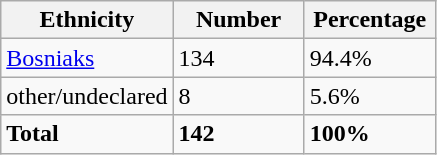<table class="wikitable">
<tr>
<th width="100px">Ethnicity</th>
<th width="80px">Number</th>
<th width="80px">Percentage</th>
</tr>
<tr>
<td><a href='#'>Bosniaks</a></td>
<td>134</td>
<td>94.4%</td>
</tr>
<tr>
<td>other/undeclared</td>
<td>8</td>
<td>5.6%</td>
</tr>
<tr>
<td><strong>Total</strong></td>
<td><strong>142</strong></td>
<td><strong>100%</strong></td>
</tr>
</table>
